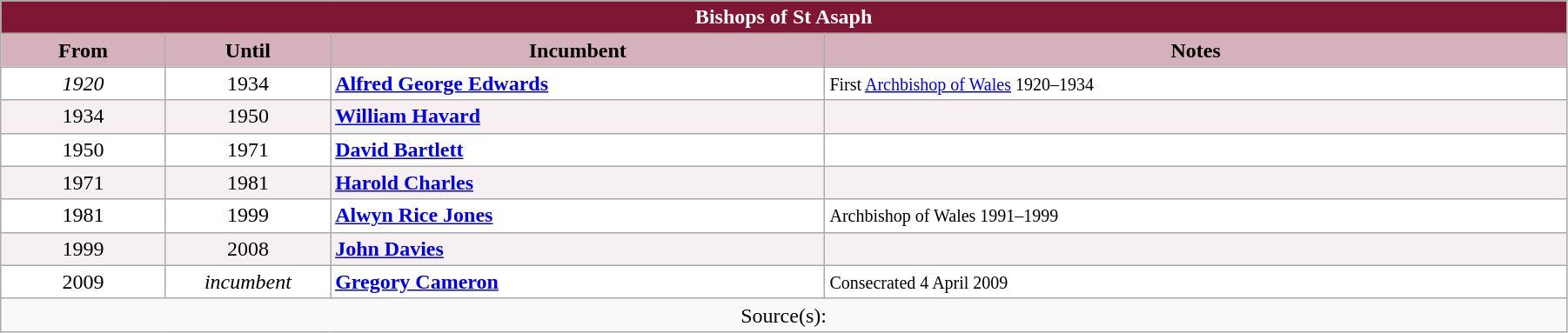<table class="wikitable" style="width:95%;" border="1" cellpadding="2">
<tr>
<th colspan="4" style="background-color: #7F1734; color: white;">Bishops of St Asaph</th>
</tr>
<tr valign=center>
<th style="background-color:#D4B1BB" width="10%">From</th>
<th style="background-color:#D4B1BB" width="10%">Until</th>
<th style="background-color:#D4B1BB" width="30%">Incumbent</th>
<th style="background-color:#D4B1BB" width="45%">Notes</th>
</tr>
<tr valign=top bgcolor="white">
<td align=center><em>1920</em></td>
<td align=center>1934</td>
<td> <strong><a href='#'>Alfred George Edwards</a></strong></td>
<td><small>First <a href='#'>Archbishop of Wales</a> 1920–1934</small></td>
</tr>
<tr valign=top bgcolor="#F7F0F2">
<td align=center>1934</td>
<td align=center>1950</td>
<td> <strong><a href='#'>William Havard</a></strong></td>
<td></td>
</tr>
<tr valign=top bgcolor="white">
<td align=center>1950</td>
<td align=center>1971</td>
<td> <strong><a href='#'>David Bartlett</a></strong></td>
<td></td>
</tr>
<tr valign=top bgcolor="#F7F0F2">
<td align=center>1971</td>
<td align=center>1981</td>
<td> <strong><a href='#'>Harold Charles</a></strong></td>
<td></td>
</tr>
<tr valign=top bgcolor="white">
<td align=center>1981</td>
<td align=center>1999</td>
<td> <strong><a href='#'>Alwyn Rice Jones</a></strong></td>
<td><small>Archbishop of Wales 1991–1999</small></td>
</tr>
<tr valign=top bgcolor="#F7F0F2">
<td align=center>1999</td>
<td align=center>2008</td>
<td> <strong><a href='#'>John Davies</a></strong></td>
<td></td>
</tr>
<tr valign=top bgcolor="white">
<td align=center>2009</td>
<td align=center><em>incumbent</em></td>
<td> <strong><a href='#'>Gregory Cameron</a></strong></td>
<td><small>Consecrated 4 April 2009</small></td>
</tr>
<tr valign=top>
<td align=center colspan="4">Source(s):</td>
</tr>
</table>
